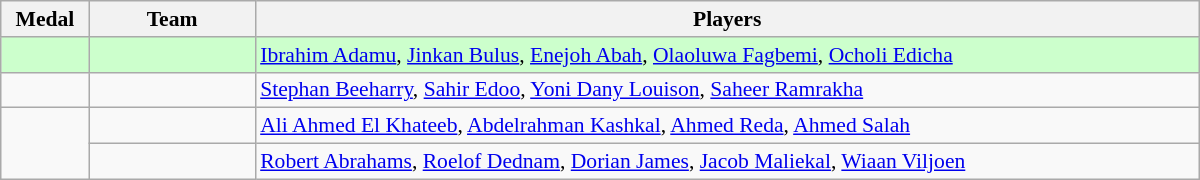<table class=wikitable style="text-align:left; font-size:90%" width="800px">
<tr>
<th width=50>Medal</th>
<th width=100>Team</th>
<th width=600>Players</th>
</tr>
<tr bgcolor=ccffcc>
<td style="text-align:center"></td>
<td></td>
<td><a href='#'>Ibrahim Adamu</a>, <a href='#'>Jinkan Bulus</a>, <a href='#'>Enejoh Abah</a>, <a href='#'>Olaoluwa Fagbemi</a>, <a href='#'>Ocholi Edicha</a></td>
</tr>
<tr>
<td style="text-align:center"></td>
<td></td>
<td><a href='#'>Stephan Beeharry</a>, <a href='#'>Sahir Edoo</a>, <a href='#'>Yoni Dany Louison</a>, <a href='#'>Saheer Ramrakha</a></td>
</tr>
<tr>
<td rowspan="2" style="text-align:center"></td>
<td></td>
<td><a href='#'>Ali Ahmed El Khateeb</a>, <a href='#'>Abdelrahman Kashkal</a>, <a href='#'>Ahmed Reda</a>, <a href='#'>Ahmed Salah</a></td>
</tr>
<tr>
<td></td>
<td><a href='#'>Robert Abrahams</a>, <a href='#'>Roelof Dednam</a>, <a href='#'>Dorian James</a>, <a href='#'>Jacob Maliekal</a>, <a href='#'>Wiaan Viljoen</a></td>
</tr>
</table>
